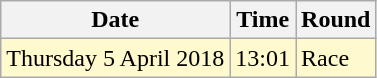<table class="wikitable">
<tr>
<th>Date</th>
<th>Time</th>
<th>Round</th>
</tr>
<tr>
<td style=background:lemonchiffon>Thursday 5 April 2018</td>
<td style=background:lemonchiffon>13:01</td>
<td style=background:lemonchiffon>Race</td>
</tr>
</table>
